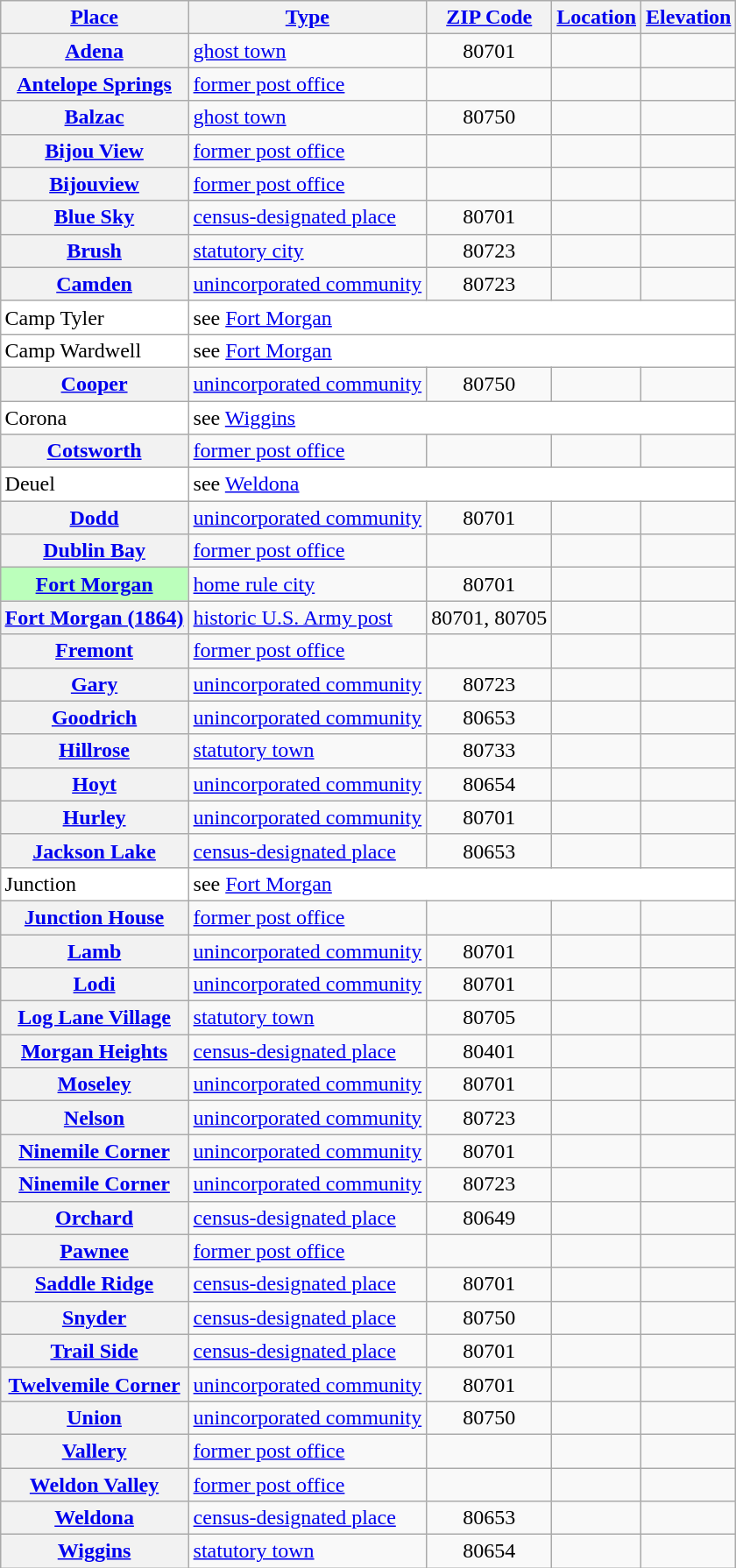<table class="wikitable sortable  plainrowheaders" style="margin:auto;">
<tr>
<th scope=col><a href='#'>Place</a></th>
<th scope=col><a href='#'>Type</a></th>
<th scope=col><a href='#'>ZIP Code</a></th>
<th scope=col><a href='#'>Location</a></th>
<th scope=col><a href='#'>Elevation</a></th>
</tr>
<tr>
<th scope=row><a href='#'>Adena</a></th>
<td><a href='#'>ghost town</a></td>
<td align=center>80701</td>
<td></td>
<td align=right></td>
</tr>
<tr>
<th scope=row><a href='#'>Antelope Springs</a></th>
<td><a href='#'>former post office</a></td>
<td align=center></td>
<td></td>
<td></td>
</tr>
<tr>
<th scope=row><a href='#'>Balzac</a></th>
<td><a href='#'>ghost town</a></td>
<td align=center>80750</td>
<td></td>
<td align=right></td>
</tr>
<tr>
<th scope=row><a href='#'>Bijou View</a></th>
<td><a href='#'>former post office</a></td>
<td align=center></td>
<td></td>
<td></td>
</tr>
<tr>
<th scope=row><a href='#'>Bijouview</a></th>
<td><a href='#'>former post office</a></td>
<td align=center></td>
<td></td>
<td></td>
</tr>
<tr>
<th scope=row><a href='#'>Blue Sky</a></th>
<td><a href='#'>census-designated place</a></td>
<td align=center>80701</td>
<td></td>
<td align=right></td>
</tr>
<tr>
<th scope=row><a href='#'>Brush</a></th>
<td><a href='#'>statutory city</a></td>
<td align=center>80723</td>
<td></td>
<td align=right></td>
</tr>
<tr>
<th scope=row><a href='#'>Camden</a></th>
<td><a href='#'>unincorporated community</a></td>
<td align=center>80723</td>
<td></td>
<td align=right></td>
</tr>
<tr bgcolor=white>
<td>Camp Tyler</td>
<td colspan=4>see <a href='#'>Fort Morgan</a></td>
</tr>
<tr bgcolor=white>
<td>Camp Wardwell</td>
<td colspan=4>see <a href='#'>Fort Morgan</a></td>
</tr>
<tr>
<th scope=row><a href='#'>Cooper</a></th>
<td><a href='#'>unincorporated community</a></td>
<td align=center>80750</td>
<td></td>
<td align=right></td>
</tr>
<tr bgcolor=white>
<td>Corona</td>
<td colspan=4>see <a href='#'>Wiggins</a></td>
</tr>
<tr>
<th scope=row><a href='#'>Cotsworth</a></th>
<td><a href='#'>former post office</a></td>
<td align=center></td>
<td></td>
<td></td>
</tr>
<tr bgcolor=white>
<td>Deuel</td>
<td colspan=4>see <a href='#'>Weldona</a></td>
</tr>
<tr>
<th scope=row><a href='#'>Dodd</a></th>
<td><a href='#'>unincorporated community</a></td>
<td align=center>80701</td>
<td></td>
<td align=right></td>
</tr>
<tr>
<th scope=row><a href='#'>Dublin Bay</a></th>
<td><a href='#'>former post office</a></td>
<td align=center></td>
<td></td>
<td></td>
</tr>
<tr>
<th scope=row style="background:#BBFFBB;"><a href='#'>Fort Morgan</a></th>
<td><a href='#'>home rule city</a></td>
<td align=center>80701</td>
<td></td>
<td align=right></td>
</tr>
<tr>
<th scope=row><a href='#'>Fort Morgan (1864)</a></th>
<td><a href='#'>historic U.S. Army post</a></td>
<td align=center>80701, 80705</td>
<td></td>
<td></td>
</tr>
<tr>
<th scope=row><a href='#'>Fremont</a></th>
<td><a href='#'>former post office</a></td>
<td align=center></td>
<td></td>
<td></td>
</tr>
<tr>
<th scope=row><a href='#'>Gary</a></th>
<td><a href='#'>unincorporated community</a></td>
<td align=center>80723</td>
<td></td>
<td align=right></td>
</tr>
<tr>
<th scope=row><a href='#'>Goodrich</a></th>
<td><a href='#'>unincorporated community</a></td>
<td align=center>80653</td>
<td></td>
<td align=right></td>
</tr>
<tr>
<th scope=row><a href='#'>Hillrose</a></th>
<td><a href='#'>statutory town</a></td>
<td align=center>80733</td>
<td></td>
<td align=right></td>
</tr>
<tr>
<th scope=row><a href='#'>Hoyt</a></th>
<td><a href='#'>unincorporated community</a></td>
<td align=center>80654</td>
<td></td>
<td align=right></td>
</tr>
<tr>
<th scope=row><a href='#'>Hurley</a></th>
<td><a href='#'>unincorporated community</a></td>
<td align=center>80701</td>
<td></td>
<td align=right></td>
</tr>
<tr>
<th scope=row><a href='#'>Jackson Lake</a></th>
<td><a href='#'>census-designated place</a></td>
<td align=center>80653</td>
<td></td>
<td align=right></td>
</tr>
<tr bgcolor=white>
<td>Junction</td>
<td colspan=4>see <a href='#'>Fort Morgan</a></td>
</tr>
<tr>
<th scope=row><a href='#'>Junction House</a></th>
<td><a href='#'>former post office</a></td>
<td align=center></td>
<td></td>
<td></td>
</tr>
<tr>
<th scope=row><a href='#'>Lamb</a></th>
<td><a href='#'>unincorporated community</a></td>
<td align=center>80701</td>
<td></td>
<td align=right></td>
</tr>
<tr>
<th scope=row><a href='#'>Lodi</a></th>
<td><a href='#'>unincorporated community</a></td>
<td align=center>80701</td>
<td></td>
<td align=right></td>
</tr>
<tr>
<th scope=row><a href='#'>Log Lane Village</a></th>
<td><a href='#'>statutory town</a></td>
<td align=center>80705</td>
<td></td>
<td align=right></td>
</tr>
<tr>
<th scope=row><a href='#'>Morgan Heights</a></th>
<td><a href='#'>census-designated place</a></td>
<td align=center>80401</td>
<td></td>
<td align=right></td>
</tr>
<tr>
<th scope=row><a href='#'>Moseley</a></th>
<td><a href='#'>unincorporated community</a></td>
<td align=center>80701</td>
<td></td>
<td align=right></td>
</tr>
<tr>
<th scope=row><a href='#'>Nelson</a></th>
<td><a href='#'>unincorporated community</a></td>
<td align=center>80723</td>
<td></td>
<td align=right></td>
</tr>
<tr>
<th scope=row><a href='#'>Ninemile Corner</a></th>
<td><a href='#'>unincorporated community</a></td>
<td align=center>80701</td>
<td></td>
<td align=right></td>
</tr>
<tr>
<th scope=row><a href='#'>Ninemile Corner</a></th>
<td><a href='#'>unincorporated community</a></td>
<td align=center>80723</td>
<td></td>
<td align=right></td>
</tr>
<tr>
<th scope=row><a href='#'>Orchard</a></th>
<td><a href='#'>census-designated place</a></td>
<td align=center>80649</td>
<td></td>
<td align=right></td>
</tr>
<tr>
<th scope=row><a href='#'>Pawnee</a></th>
<td><a href='#'>former post office</a></td>
<td align=center></td>
<td></td>
<td></td>
</tr>
<tr>
<th scope=row><a href='#'>Saddle Ridge</a></th>
<td><a href='#'>census-designated place</a></td>
<td align=center>80701</td>
<td></td>
<td align=right></td>
</tr>
<tr>
<th scope=row><a href='#'>Snyder</a></th>
<td><a href='#'>census-designated place</a></td>
<td align=center>80750</td>
<td></td>
<td align=right></td>
</tr>
<tr>
<th scope=row><a href='#'>Trail Side</a></th>
<td><a href='#'>census-designated place</a></td>
<td align=center>80701</td>
<td></td>
<td align=right></td>
</tr>
<tr>
<th scope=row><a href='#'>Twelvemile Corner</a></th>
<td><a href='#'>unincorporated community</a></td>
<td align=center>80701</td>
<td></td>
<td align=right></td>
</tr>
<tr>
<th scope=row><a href='#'>Union</a></th>
<td><a href='#'>unincorporated community</a></td>
<td align=center>80750</td>
<td></td>
<td align=right></td>
</tr>
<tr>
<th scope=row><a href='#'>Vallery</a></th>
<td><a href='#'>former post office</a></td>
<td align=center></td>
<td></td>
<td></td>
</tr>
<tr>
<th scope=row><a href='#'>Weldon Valley</a></th>
<td><a href='#'>former post office</a></td>
<td align=center></td>
<td></td>
<td></td>
</tr>
<tr>
<th scope=row><a href='#'>Weldona</a></th>
<td><a href='#'>census-designated place</a></td>
<td align=center>80653</td>
<td></td>
<td align=right></td>
</tr>
<tr>
<th scope=row><a href='#'>Wiggins</a></th>
<td><a href='#'>statutory town</a></td>
<td align=center>80654</td>
<td></td>
<td align=right></td>
</tr>
</table>
